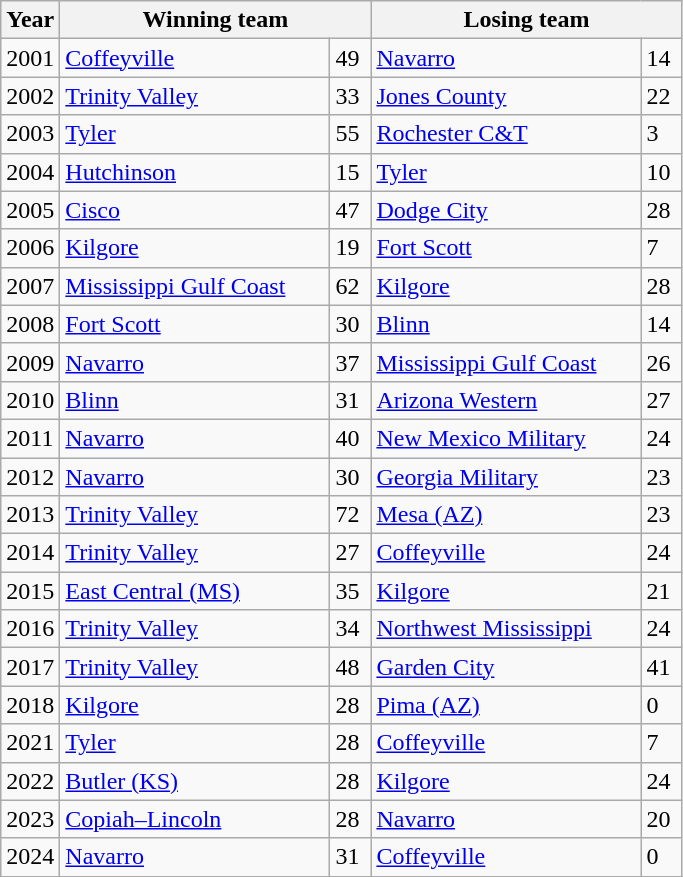<table class="wikitable">
<tr>
<th>Year</th>
<th colspan=2 width=200>Winning team</th>
<th colspan=2 width=200>Losing team</th>
</tr>
<tr>
<td>2001</td>
<td><a href='#'>Coffeyville</a></td>
<td>49</td>
<td><a href='#'>Navarro</a></td>
<td>14</td>
</tr>
<tr>
<td>2002</td>
<td><a href='#'>Trinity Valley</a></td>
<td>33</td>
<td><a href='#'>Jones County</a></td>
<td>22</td>
</tr>
<tr>
<td>2003</td>
<td><a href='#'>Tyler</a></td>
<td>55</td>
<td><a href='#'>Rochester C&T</a></td>
<td>3</td>
</tr>
<tr>
<td>2004</td>
<td><a href='#'>Hutchinson</a></td>
<td>15</td>
<td><a href='#'>Tyler</a></td>
<td>10</td>
</tr>
<tr>
<td>2005</td>
<td><a href='#'>Cisco</a></td>
<td>47</td>
<td><a href='#'>Dodge City</a></td>
<td>28</td>
</tr>
<tr>
<td>2006</td>
<td><a href='#'>Kilgore</a></td>
<td>19</td>
<td><a href='#'>Fort Scott</a></td>
<td>7</td>
</tr>
<tr>
<td>2007</td>
<td><a href='#'>Mississippi Gulf Coast</a></td>
<td>62</td>
<td><a href='#'>Kilgore</a></td>
<td>28</td>
</tr>
<tr>
<td>2008</td>
<td><a href='#'>Fort Scott</a></td>
<td>30</td>
<td><a href='#'>Blinn</a></td>
<td>14</td>
</tr>
<tr>
<td>2009</td>
<td><a href='#'>Navarro</a></td>
<td>37</td>
<td><a href='#'>Mississippi Gulf Coast</a></td>
<td>26</td>
</tr>
<tr>
<td>2010</td>
<td><a href='#'>Blinn</a></td>
<td>31</td>
<td><a href='#'>Arizona Western</a></td>
<td>27</td>
</tr>
<tr>
<td>2011</td>
<td><a href='#'>Navarro</a></td>
<td>40</td>
<td><a href='#'>New Mexico Military</a></td>
<td>24</td>
</tr>
<tr>
<td>2012</td>
<td><a href='#'>Navarro</a></td>
<td>30</td>
<td><a href='#'>Georgia Military</a></td>
<td>23</td>
</tr>
<tr>
<td>2013</td>
<td><a href='#'>Trinity Valley</a></td>
<td>72</td>
<td><a href='#'>Mesa (AZ)</a></td>
<td>23</td>
</tr>
<tr>
<td>2014</td>
<td><a href='#'>Trinity Valley</a></td>
<td>27</td>
<td><a href='#'>Coffeyville</a></td>
<td>24</td>
</tr>
<tr>
<td>2015</td>
<td><a href='#'>East Central (MS)</a></td>
<td>35</td>
<td><a href='#'>Kilgore</a></td>
<td>21</td>
</tr>
<tr>
<td>2016</td>
<td><a href='#'>Trinity Valley</a></td>
<td>34</td>
<td><a href='#'>Northwest Mississippi</a></td>
<td>24</td>
</tr>
<tr>
<td>2017</td>
<td><a href='#'>Trinity Valley</a></td>
<td>48</td>
<td><a href='#'>Garden City</a></td>
<td>41</td>
</tr>
<tr>
<td>2018</td>
<td><a href='#'>Kilgore</a></td>
<td>28</td>
<td><a href='#'>Pima (AZ)</a></td>
<td>0</td>
</tr>
<tr>
<td>2021</td>
<td><a href='#'>Tyler</a></td>
<td>28</td>
<td><a href='#'>Coffeyville</a></td>
<td>7</td>
</tr>
<tr>
<td>2022</td>
<td><a href='#'>Butler (KS)</a></td>
<td>28</td>
<td><a href='#'>Kilgore</a></td>
<td>24</td>
</tr>
<tr>
<td>2023</td>
<td><a href='#'>Copiah–Lincoln</a></td>
<td>28</td>
<td><a href='#'>Navarro</a></td>
<td>20</td>
</tr>
<tr>
<td>2024</td>
<td><a href='#'>Navarro</a></td>
<td>31</td>
<td><a href='#'>Coffeyville</a></td>
<td>0</td>
</tr>
<tr>
</tr>
</table>
